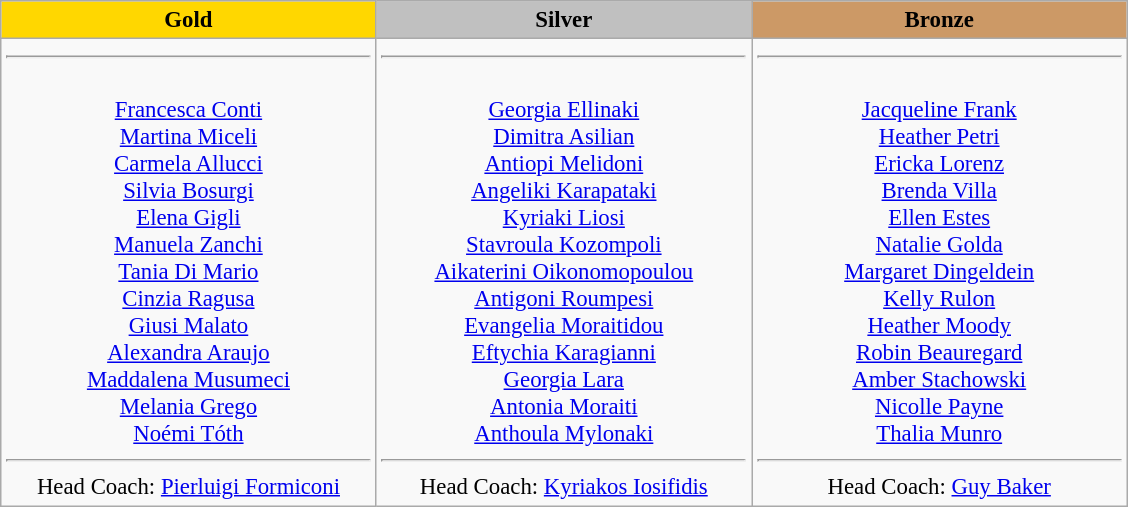<table class="wikitable" style="text-align:center; font-size: 95%;">
<tr>
<td style="width: 16em;background: gold"><strong>Gold</strong></td>
<td style="width: 16em;background: silver"><strong>Silver</strong></td>
<td style="width: 16em;background: #CC9966"><strong>Bronze</strong></td>
</tr>
<tr>
<td><hr><br><a href='#'>Francesca Conti</a><br><a href='#'>Martina Miceli</a><br><a href='#'>Carmela Allucci</a><br><a href='#'>Silvia Bosurgi</a><br><a href='#'>Elena Gigli</a><br><a href='#'>Manuela Zanchi</a><br><a href='#'>Tania Di Mario</a><br><a href='#'>Cinzia Ragusa</a><br><a href='#'>Giusi Malato</a><br><a href='#'>Alexandra Araujo</a><br><a href='#'>Maddalena Musumeci</a><br><a href='#'>Melania Grego</a><br><a href='#'>Noémi Tóth</a><br><hr>Head Coach: <a href='#'>Pierluigi Formiconi</a></td>
<td><hr><br><a href='#'>Georgia Ellinaki</a><br><a href='#'>Dimitra Asilian</a><br><a href='#'>Antiopi Melidoni</a><br><a href='#'>Angeliki Karapataki</a><br><a href='#'>Kyriaki Liosi</a><br><a href='#'>Stavroula Kozompoli</a><br><a href='#'>Aikaterini Oikonomopoulou</a><br><a href='#'>Antigoni Roumpesi</a><br><a href='#'>Evangelia Moraitidou</a><br><a href='#'>Eftychia Karagianni</a><br><a href='#'>Georgia Lara</a><br><a href='#'>Antonia Moraiti</a><br><a href='#'>Anthoula Mylonaki</a><br><hr>Head Coach: <a href='#'>Kyriakos Iosifidis</a></td>
<td><hr><br><a href='#'>Jacqueline Frank</a><br><a href='#'>Heather Petri</a><br><a href='#'>Ericka Lorenz</a><br><a href='#'>Brenda Villa</a><br><a href='#'>Ellen Estes</a><br><a href='#'>Natalie Golda</a><br><a href='#'>Margaret Dingeldein</a><br><a href='#'>Kelly Rulon</a><br><a href='#'>Heather Moody</a><br><a href='#'>Robin Beauregard</a><br><a href='#'>Amber Stachowski</a><br><a href='#'>Nicolle Payne</a><br><a href='#'>Thalia Munro</a><br><hr>Head Coach: <a href='#'>Guy Baker</a></td>
</tr>
</table>
